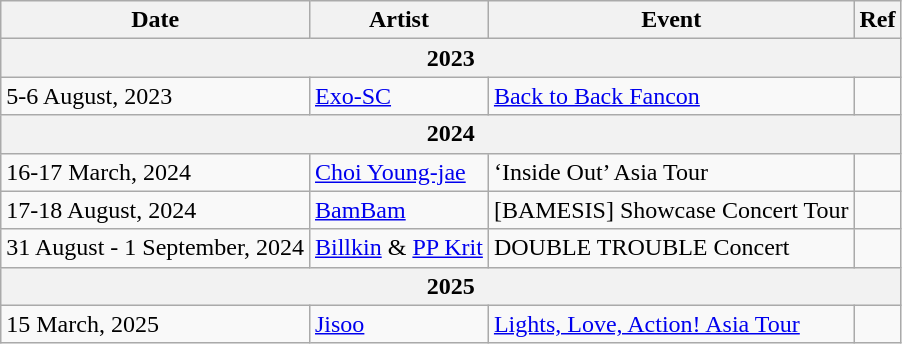<table class="wikitable">
<tr>
<th>Date</th>
<th>Artist</th>
<th>Event</th>
<th>Ref</th>
</tr>
<tr>
<th colspan="4">2023</th>
</tr>
<tr>
<td>5-6 August, 2023</td>
<td><a href='#'>Exo-SC</a></td>
<td><a href='#'>Back to Back Fancon</a></td>
<td></td>
</tr>
<tr>
<th colspan="4">2024</th>
</tr>
<tr>
<td>16-17 March, 2024</td>
<td><a href='#'>Choi Young-jae</a></td>
<td>‘Inside Out’ Asia Tour</td>
<td></td>
</tr>
<tr>
<td>17-18 August, 2024</td>
<td><a href='#'>BamBam</a></td>
<td>[BAMESIS] Showcase Concert Tour</td>
<td></td>
</tr>
<tr>
<td>31 August - 1 September, 2024</td>
<td><a href='#'>Billkin</a> & <a href='#'>PP Krit</a></td>
<td>DOUBLE TROUBLE Concert</td>
<td></td>
</tr>
<tr>
<th colspan="4">2025</th>
</tr>
<tr>
<td>15 March, 2025</td>
<td><a href='#'>Jisoo</a></td>
<td><a href='#'>Lights, Love, Action! Asia Tour</a></td>
<td></td>
</tr>
</table>
